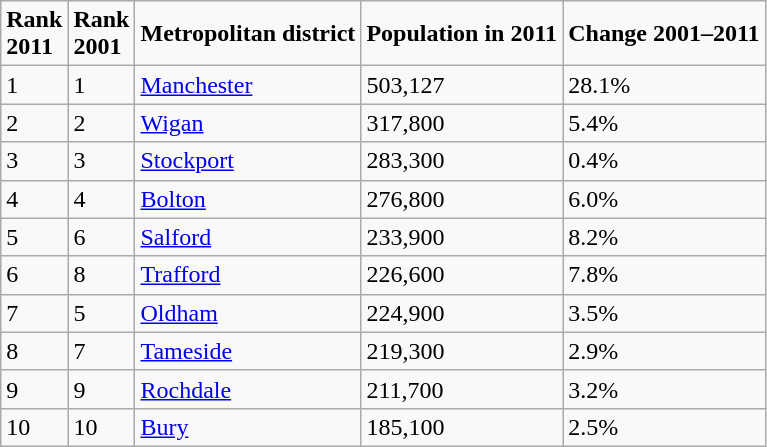<table class="wikitable sortable">
<tr>
<td><strong>Rank<br>2011</strong></td>
<td><strong>Rank <br>2001</strong></td>
<td><strong>Metropolitan district</strong></td>
<td><strong>Population in 2011</strong></td>
<td><strong>Change 2001–2011</strong></td>
</tr>
<tr>
<td>1</td>
<td>1</td>
<td><a href='#'>Manchester</a></td>
<td>503,127</td>
<td>28.1%</td>
</tr>
<tr>
<td>2</td>
<td>2</td>
<td><a href='#'>Wigan</a></td>
<td>317,800</td>
<td>5.4%</td>
</tr>
<tr>
<td>3</td>
<td>3</td>
<td><a href='#'>Stockport</a></td>
<td>283,300</td>
<td>0.4%</td>
</tr>
<tr>
<td>4</td>
<td>4</td>
<td><a href='#'>Bolton</a></td>
<td>276,800</td>
<td>6.0%</td>
</tr>
<tr>
<td>5</td>
<td>6</td>
<td><a href='#'>Salford</a></td>
<td>233,900</td>
<td>8.2%</td>
</tr>
<tr>
<td>6</td>
<td>8</td>
<td><a href='#'>Trafford</a></td>
<td>226,600</td>
<td>7.8%</td>
</tr>
<tr>
<td>7</td>
<td>5</td>
<td><a href='#'>Oldham</a></td>
<td>224,900</td>
<td>3.5%</td>
</tr>
<tr>
<td>8</td>
<td>7</td>
<td><a href='#'>Tameside</a></td>
<td>219,300</td>
<td>2.9%</td>
</tr>
<tr>
<td>9</td>
<td>9</td>
<td><a href='#'>Rochdale</a></td>
<td>211,700</td>
<td>3.2%</td>
</tr>
<tr>
<td>10</td>
<td>10</td>
<td><a href='#'>Bury</a></td>
<td>185,100</td>
<td>2.5%</td>
</tr>
</table>
